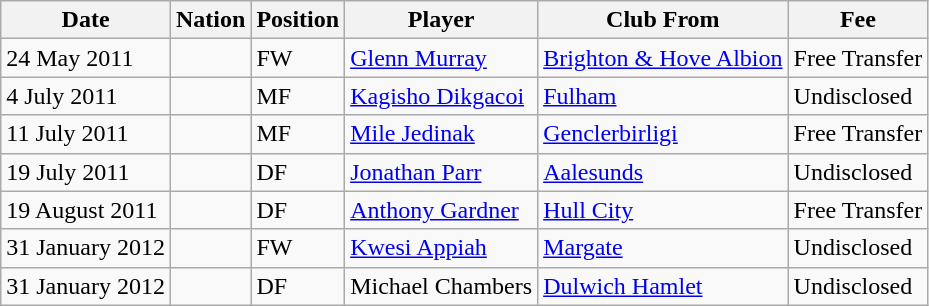<table class="wikitable">
<tr>
<th>Date</th>
<th>Nation</th>
<th>Position</th>
<th>Player</th>
<th>Club From</th>
<th>Fee</th>
</tr>
<tr>
<td>24 May 2011</td>
<td></td>
<td>FW</td>
<td><a href='#'>Glenn Murray</a></td>
<td><a href='#'>Brighton & Hove Albion</a></td>
<td>Free Transfer</td>
</tr>
<tr>
<td>4 July 2011</td>
<td></td>
<td>MF</td>
<td><a href='#'>Kagisho Dikgacoi</a></td>
<td><a href='#'>Fulham</a></td>
<td>Undisclosed</td>
</tr>
<tr>
<td>11 July 2011</td>
<td></td>
<td>MF</td>
<td><a href='#'>Mile Jedinak</a></td>
<td><a href='#'>Genclerbirligi</a></td>
<td>Free Transfer</td>
</tr>
<tr>
<td>19 July 2011</td>
<td></td>
<td>DF</td>
<td><a href='#'>Jonathan Parr</a></td>
<td><a href='#'>Aalesunds</a></td>
<td>Undisclosed</td>
</tr>
<tr>
<td>19 August 2011</td>
<td></td>
<td>DF</td>
<td><a href='#'>Anthony Gardner</a></td>
<td><a href='#'>Hull City</a></td>
<td>Free Transfer</td>
</tr>
<tr>
<td>31 January 2012</td>
<td></td>
<td>FW</td>
<td><a href='#'>Kwesi Appiah</a></td>
<td><a href='#'>Margate</a></td>
<td>Undisclosed</td>
</tr>
<tr>
<td>31 January 2012</td>
<td></td>
<td>DF</td>
<td>Michael Chambers</td>
<td><a href='#'>Dulwich Hamlet</a></td>
<td>Undisclosed</td>
</tr>
</table>
